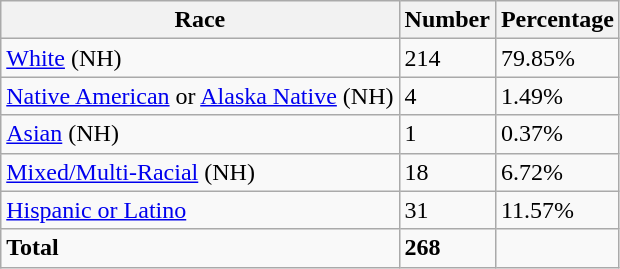<table class="wikitable">
<tr>
<th>Race</th>
<th>Number</th>
<th>Percentage</th>
</tr>
<tr>
<td><a href='#'>White</a> (NH)</td>
<td>214</td>
<td>79.85%</td>
</tr>
<tr>
<td><a href='#'>Native American</a> or <a href='#'>Alaska Native</a> (NH)</td>
<td>4</td>
<td>1.49%</td>
</tr>
<tr>
<td><a href='#'>Asian</a> (NH)</td>
<td>1</td>
<td>0.37%</td>
</tr>
<tr>
<td><a href='#'>Mixed/Multi-Racial</a> (NH)</td>
<td>18</td>
<td>6.72%</td>
</tr>
<tr>
<td><a href='#'>Hispanic or Latino</a></td>
<td>31</td>
<td>11.57%</td>
</tr>
<tr>
<td><strong>Total</strong></td>
<td><strong>268</strong></td>
<td></td>
</tr>
</table>
